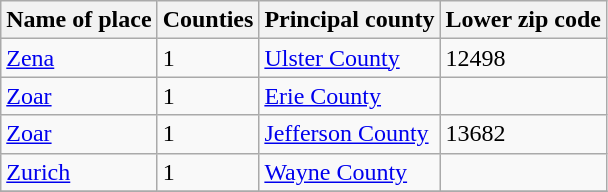<table align="center" class="wikitable">
<tr>
<th>Name of place</th>
<th>Counties</th>
<th>Principal county</th>
<th>Lower zip code</th>
</tr>
<tr --->
<td><a href='#'>Zena</a></td>
<td>1</td>
<td><a href='#'>Ulster County</a></td>
<td>12498</td>
</tr>
<tr --->
<td><a href='#'>Zoar</a></td>
<td>1</td>
<td><a href='#'>Erie County</a></td>
<td> </td>
</tr>
<tr --->
<td><a href='#'>Zoar</a></td>
<td>1</td>
<td><a href='#'>Jefferson County</a></td>
<td>13682</td>
</tr>
<tr --->
<td><a href='#'>Zurich</a></td>
<td>1</td>
<td><a href='#'>Wayne County</a></td>
<td> </td>
</tr>
<tr --->
</tr>
</table>
